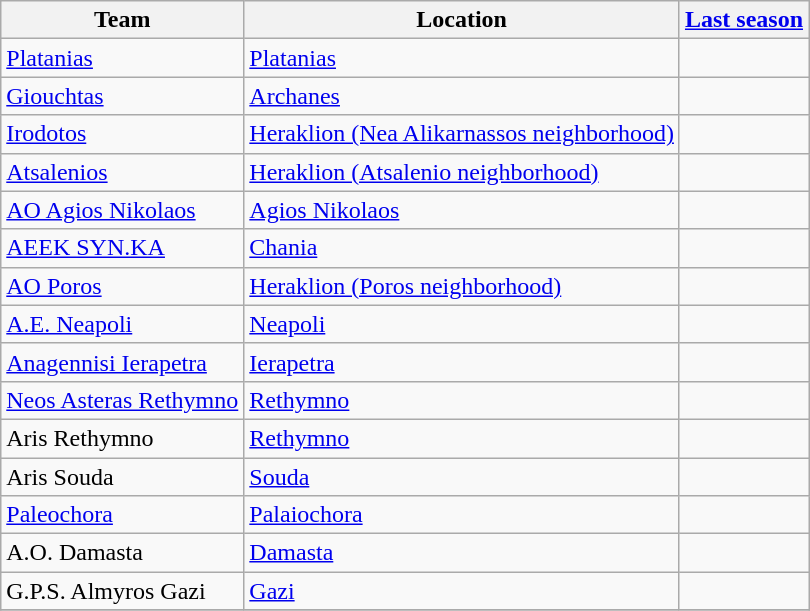<table class="wikitable sortable">
<tr>
<th>Team</th>
<th>Location</th>
<th><a href='#'>Last season</a></th>
</tr>
<tr>
<td><a href='#'>Platanias</a></td>
<td><a href='#'>Platanias</a></td>
<td></td>
</tr>
<tr>
<td><a href='#'>Giouchtas</a></td>
<td><a href='#'>Archanes</a></td>
<td></td>
</tr>
<tr>
<td><a href='#'>Irodotos</a></td>
<td><a href='#'>Heraklion (Nea Alikarnassos neighborhood)</a></td>
<td></td>
</tr>
<tr>
<td><a href='#'>Atsalenios</a></td>
<td><a href='#'>Heraklion (Atsalenio neighborhood)</a></td>
<td></td>
</tr>
<tr>
<td><a href='#'>AO Agios Nikolaos</a></td>
<td><a href='#'>Agios Nikolaos</a></td>
<td></td>
</tr>
<tr>
<td><a href='#'>AEEK SYN.KA</a></td>
<td><a href='#'>Chania</a></td>
<td></td>
</tr>
<tr>
<td><a href='#'>AO Poros</a></td>
<td><a href='#'>Heraklion (Poros neighborhood)</a></td>
<td></td>
</tr>
<tr>
<td><a href='#'>A.E. Neapoli</a></td>
<td><a href='#'>Neapoli</a></td>
<td></td>
</tr>
<tr>
<td><a href='#'>Anagennisi Ierapetra</a></td>
<td><a href='#'>Ierapetra</a></td>
<td></td>
</tr>
<tr>
<td><a href='#'>Neos Asteras Rethymno</a></td>
<td><a href='#'>Rethymno</a></td>
<td></td>
</tr>
<tr>
<td>Aris Rethymno</td>
<td><a href='#'>Rethymno</a></td>
<td></td>
</tr>
<tr>
<td>Aris Souda</td>
<td><a href='#'>Souda</a></td>
<td></td>
</tr>
<tr>
<td><a href='#'>Paleochora</a></td>
<td><a href='#'>Palaiochora</a></td>
<td></td>
</tr>
<tr>
<td>A.O. Damasta</td>
<td><a href='#'>Damasta</a></td>
<td></td>
</tr>
<tr>
<td>G.P.S. Almyros Gazi</td>
<td><a href='#'>Gazi</a></td>
<td></td>
</tr>
<tr>
</tr>
</table>
